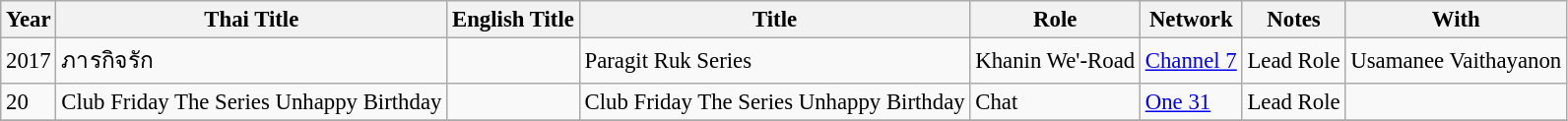<table class="wikitable" style="font-size: 95%;">
<tr>
<th>Year</th>
<th>Thai Title</th>
<th>English Title</th>
<th>Title</th>
<th>Role</th>
<th>Network</th>
<th>Notes</th>
<th>With</th>
</tr>
<tr>
<td>2017</td>
<td>ภารกิจรัก</td>
<td></td>
<td>Paragit Ruk Series</td>
<td>Khanin We'-Road</td>
<td><a href='#'>Channel 7</a></td>
<td>Lead Role</td>
<td>Usamanee Vaithayanon</td>
</tr>
<tr>
<td>20</td>
<td>Club Friday The Series Unhappy Birthday</td>
<td></td>
<td>Club Friday The Series Unhappy Birthday</td>
<td>Chat</td>
<td><a href='#'>One 31</a></td>
<td>Lead Role</td>
<td></td>
</tr>
<tr>
</tr>
</table>
